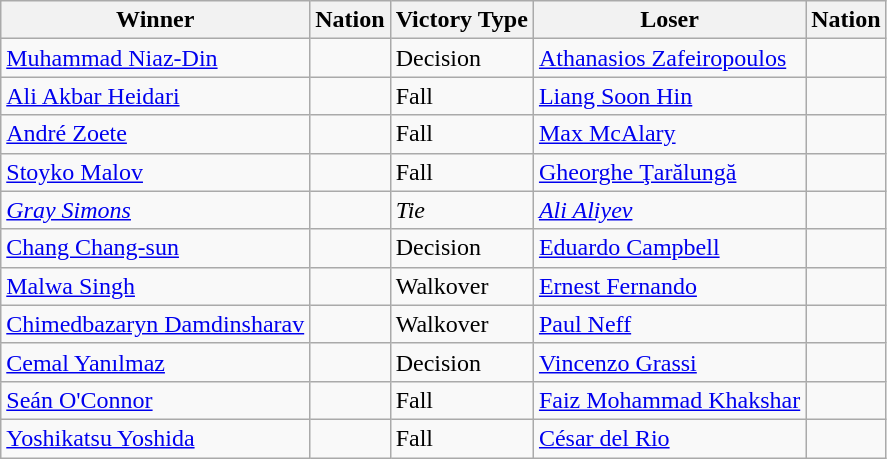<table class="wikitable sortable" style="text-align:left;">
<tr>
<th>Winner</th>
<th>Nation</th>
<th>Victory Type</th>
<th>Loser</th>
<th>Nation</th>
</tr>
<tr>
<td><a href='#'>Muhammad Niaz-Din</a></td>
<td></td>
<td>Decision</td>
<td><a href='#'>Athanasios Zafeiropoulos</a></td>
<td></td>
</tr>
<tr>
<td><a href='#'>Ali Akbar Heidari</a></td>
<td></td>
<td>Fall</td>
<td><a href='#'>Liang Soon Hin</a></td>
<td></td>
</tr>
<tr>
<td><a href='#'>André Zoete</a></td>
<td></td>
<td>Fall</td>
<td><a href='#'>Max McAlary</a></td>
<td></td>
</tr>
<tr>
<td><a href='#'>Stoyko Malov</a></td>
<td></td>
<td>Fall</td>
<td><a href='#'>Gheorghe Ţarălungă</a></td>
<td></td>
</tr>
<tr style="font-style: italic">
<td><a href='#'>Gray Simons</a></td>
<td></td>
<td>Tie</td>
<td><a href='#'>Ali Aliyev</a></td>
<td></td>
</tr>
<tr>
<td><a href='#'>Chang Chang-sun</a></td>
<td></td>
<td>Decision</td>
<td><a href='#'>Eduardo Campbell</a></td>
<td></td>
</tr>
<tr>
<td><a href='#'>Malwa Singh</a></td>
<td></td>
<td>Walkover</td>
<td><a href='#'>Ernest Fernando</a></td>
<td></td>
</tr>
<tr>
<td><a href='#'>Chimedbazaryn Damdinsharav</a></td>
<td></td>
<td>Walkover</td>
<td><a href='#'>Paul Neff</a></td>
<td></td>
</tr>
<tr>
<td><a href='#'>Cemal Yanılmaz</a></td>
<td></td>
<td>Decision</td>
<td><a href='#'>Vincenzo Grassi</a></td>
<td></td>
</tr>
<tr>
<td><a href='#'>Seán O'Connor</a></td>
<td></td>
<td>Fall</td>
<td><a href='#'>Faiz Mohammad Khakshar</a></td>
<td></td>
</tr>
<tr>
<td><a href='#'>Yoshikatsu Yoshida</a></td>
<td></td>
<td>Fall</td>
<td><a href='#'>César del Rio</a></td>
<td></td>
</tr>
</table>
